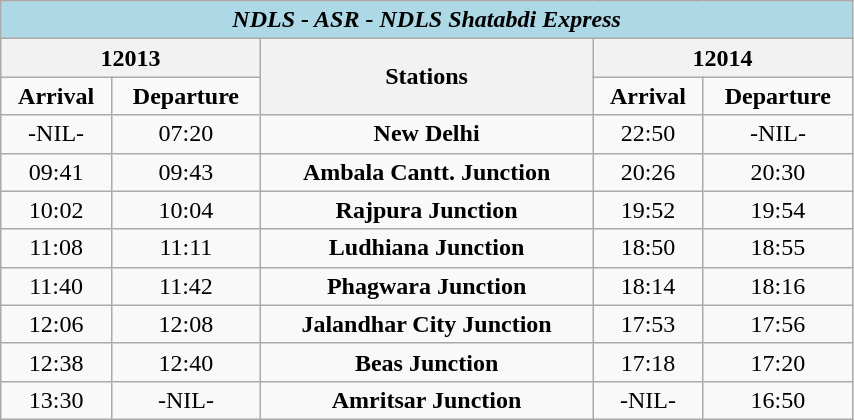<table class="wikitable" width="45%" style="text-align: center;">
<tr>
<th colspan="5" align="center" style="background:#ADD8E6;"><span><em>NDLS - ASR - NDLS Shatabdi Express</em></span></th>
</tr>
<tr>
<th colspan="2">12013</th>
<th rowspan="2">Stations</th>
<th colspan="2">12014</th>
</tr>
<tr>
<td><strong>Arrival</strong></td>
<td><strong>Departure</strong></td>
<td><strong>Arrival</strong></td>
<td><strong>Departure</strong></td>
</tr>
<tr>
<td>-NIL-</td>
<td>07:20</td>
<td><strong>New Delhi</strong></td>
<td>22:50</td>
<td>-NIL-</td>
</tr>
<tr>
<td>09:41</td>
<td>09:43</td>
<td><strong>Ambala Cantt. Junction</strong></td>
<td>20:26</td>
<td>20:30</td>
</tr>
<tr>
<td>10:02</td>
<td>10:04</td>
<td><strong>Rajpura Junction</strong></td>
<td>19:52</td>
<td>19:54</td>
</tr>
<tr>
<td>11:08</td>
<td>11:11</td>
<td><strong>Ludhiana Junction</strong></td>
<td>18:50</td>
<td>18:55</td>
</tr>
<tr>
<td>11:40</td>
<td>11:42</td>
<td><strong>Phagwara Junction</strong></td>
<td>18:14</td>
<td>18:16</td>
</tr>
<tr>
<td>12:06</td>
<td>12:08</td>
<td><strong>Jalandhar City Junction</strong></td>
<td>17:53</td>
<td>17:56</td>
</tr>
<tr>
<td>12:38</td>
<td>12:40</td>
<td><strong>Beas Junction</strong></td>
<td>17:18</td>
<td>17:20</td>
</tr>
<tr>
<td>13:30</td>
<td>-NIL-</td>
<td><strong>Amritsar Junction</strong></td>
<td>-NIL-</td>
<td>16:50</td>
</tr>
</table>
